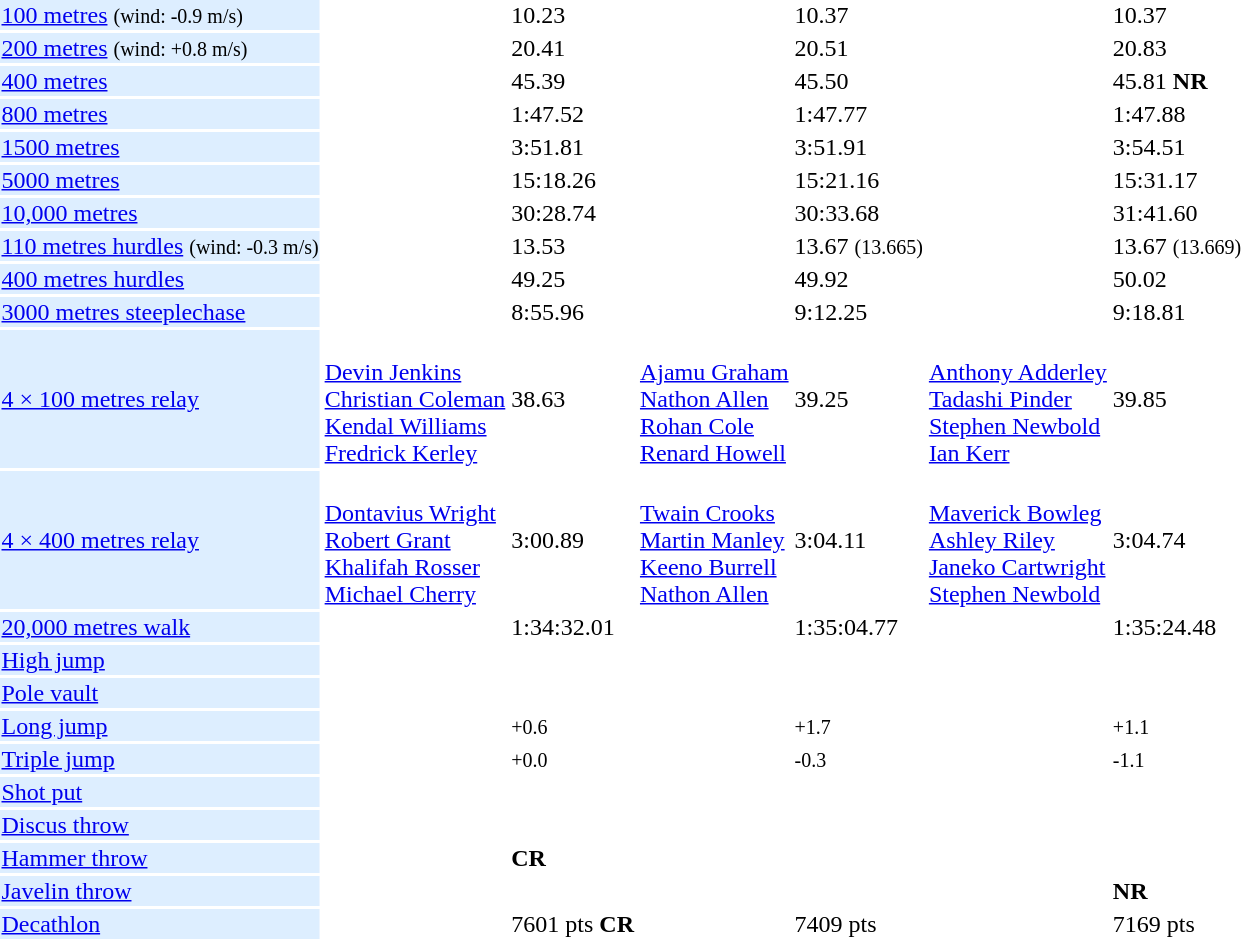<table>
<tr>
<td bgcolor = DDEEFF><a href='#'>100 metres</a> <small>(wind: -0.9 m/s)</small></td>
<td></td>
<td>10.23</td>
<td></td>
<td>10.37</td>
<td></td>
<td>10.37</td>
</tr>
<tr>
<td bgcolor = DDEEFF><a href='#'>200 metres</a> <small>(wind: +0.8 m/s)</small></td>
<td></td>
<td>20.41</td>
<td></td>
<td>20.51</td>
<td></td>
<td>20.83</td>
</tr>
<tr>
<td bgcolor = DDEEFF><a href='#'>400 metres</a></td>
<td></td>
<td>45.39</td>
<td></td>
<td>45.50</td>
<td></td>
<td>45.81 <strong>NR</strong></td>
</tr>
<tr>
<td bgcolor = DDEEFF><a href='#'>800 metres</a></td>
<td></td>
<td>1:47.52</td>
<td></td>
<td>1:47.77</td>
<td></td>
<td>1:47.88</td>
</tr>
<tr>
<td bgcolor = DDEEFF><a href='#'>1500 metres</a></td>
<td></td>
<td>3:51.81</td>
<td></td>
<td>3:51.91</td>
<td></td>
<td>3:54.51</td>
</tr>
<tr>
<td bgcolor = DDEEFF><a href='#'>5000 metres</a></td>
<td></td>
<td>15:18.26</td>
<td></td>
<td>15:21.16</td>
<td></td>
<td>15:31.17</td>
</tr>
<tr>
<td bgcolor = DDEEFF><a href='#'>10,000 metres</a></td>
<td></td>
<td>30:28.74</td>
<td></td>
<td>30:33.68</td>
<td></td>
<td>31:41.60</td>
</tr>
<tr>
<td bgcolor = DDEEFF><a href='#'>110 metres hurdles</a> <small>(wind: -0.3 m/s)</small><br></td>
<td></td>
<td>13.53</td>
<td></td>
<td>13.67 <small>(13.665)</small></td>
<td></td>
<td>13.67 <small>(13.669)</small></td>
</tr>
<tr>
<td bgcolor = DDEEFF><a href='#'>400 metres hurdles</a></td>
<td></td>
<td>49.25</td>
<td></td>
<td>49.92</td>
<td></td>
<td>50.02</td>
</tr>
<tr>
<td bgcolor = DDEEFF><a href='#'>3000 metres steeplechase</a></td>
<td></td>
<td>8:55.96</td>
<td></td>
<td>9:12.25</td>
<td></td>
<td>9:18.81</td>
</tr>
<tr>
<td bgcolor = DDEEFF><a href='#'>4 × 100 metres relay</a></td>
<td> <br><a href='#'>Devin Jenkins</a><br><a href='#'>Christian Coleman</a><br><a href='#'>Kendal Williams</a><br><a href='#'>Fredrick Kerley</a></td>
<td>38.63</td>
<td> <br><a href='#'>Ajamu Graham</a><br><a href='#'>Nathon Allen</a><br><a href='#'>Rohan Cole</a><br><a href='#'>Renard Howell</a></td>
<td>39.25</td>
<td> <br><a href='#'>Anthony Adderley</a><br><a href='#'>Tadashi Pinder</a><br><a href='#'>Stephen Newbold</a><br><a href='#'>Ian Kerr</a></td>
<td>39.85</td>
</tr>
<tr>
<td bgcolor = DDEEFF><a href='#'>4 × 400 metres relay</a></td>
<td> <br><a href='#'>Dontavius Wright</a><br><a href='#'>Robert Grant</a><br><a href='#'>Khalifah Rosser</a><br><a href='#'>Michael Cherry</a></td>
<td>3:00.89</td>
<td> <br><a href='#'>Twain Crooks</a><br><a href='#'>Martin Manley</a><br><a href='#'>Keeno Burrell</a><br><a href='#'>Nathon Allen</a></td>
<td>3:04.11</td>
<td> <br><a href='#'>Maverick Bowleg</a><br><a href='#'>Ashley Riley</a><br><a href='#'>Janeko Cartwright</a><br><a href='#'>Stephen Newbold</a></td>
<td>3:04.74</td>
</tr>
<tr>
<td bgcolor = DDEEFF><a href='#'>20,000 metres walk</a></td>
<td></td>
<td>1:34:32.01</td>
<td></td>
<td>1:35:04.77</td>
<td></td>
<td>1:35:24.48</td>
</tr>
<tr>
<td bgcolor = DDEEFF><a href='#'>High jump</a></td>
<td></td>
<td></td>
<td></td>
<td></td>
<td></td>
<td></td>
</tr>
<tr>
<td bgcolor = DDEEFF><a href='#'>Pole vault</a></td>
<td></td>
<td></td>
<td></td>
<td></td>
<td></td>
<td></td>
</tr>
<tr>
<td bgcolor = DDEEFF><a href='#'>Long jump</a></td>
<td></td>
<td><small> +0.6</small></td>
<td></td>
<td><small> +1.7</small></td>
<td></td>
<td><small> +1.1</small></td>
</tr>
<tr>
<td bgcolor = DDEEFF><a href='#'>Triple jump</a></td>
<td></td>
<td><small> +0.0</small></td>
<td></td>
<td><small> -0.3</small></td>
<td></td>
<td><small> -1.1</small></td>
</tr>
<tr>
<td bgcolor = DDEEFF><a href='#'>Shot put</a></td>
<td></td>
<td></td>
<td></td>
<td></td>
<td></td>
<td></td>
</tr>
<tr>
<td bgcolor = DDEEFF><a href='#'>Discus throw</a></td>
<td></td>
<td></td>
<td></td>
<td></td>
<td></td>
<td></td>
</tr>
<tr>
<td bgcolor = DDEEFF><a href='#'>Hammer throw</a></td>
<td></td>
<td> <strong>CR</strong></td>
<td></td>
<td></td>
<td></td>
<td></td>
</tr>
<tr>
<td bgcolor = DDEEFF><a href='#'>Javelin throw</a></td>
<td></td>
<td></td>
<td></td>
<td></td>
<td></td>
<td> <strong>NR</strong></td>
</tr>
<tr>
<td bgcolor = DDEEFF><a href='#'>Decathlon</a></td>
<td></td>
<td>7601 pts <strong>CR</strong></td>
<td></td>
<td>7409 pts</td>
<td></td>
<td>7169 pts</td>
</tr>
</table>
